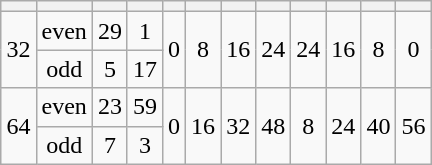<table class="wikitable" style="margin-left: auto; margin-right:auto; border: none;">
<tr>
<th></th>
<th></th>
<th></th>
<th></th>
<th></th>
<th></th>
<th></th>
<th></th>
<th></th>
<th></th>
<th></th>
<th></th>
</tr>
<tr>
<td rowspan="2" style="text-align:center;">32</td>
<td style="text-align:center;">even</td>
<td style="text-align:center;">29</td>
<td style="text-align:center;">1</td>
<td rowspan="2" style="text-align:center;">0</td>
<td rowspan="2" style="text-align:center;">8</td>
<td rowspan="2" style="text-align:center;">16</td>
<td rowspan="2" style="text-align:center;">24</td>
<td rowspan="2" style="text-align:center;">24</td>
<td rowspan="2" style="text-align:center;">16</td>
<td rowspan="2" style="text-align:center;">8</td>
<td rowspan="2" style="text-align:center;">0</td>
</tr>
<tr>
<td style="text-align:center;">odd</td>
<td style="text-align:center;">5</td>
<td style="text-align:center;">17</td>
</tr>
<tr>
<td rowspan="2" style="text-align:center;">64</td>
<td style="text-align:center;">even</td>
<td style="text-align:center;">23</td>
<td style="text-align:center;">59</td>
<td rowspan="2" style="text-align:center;">0</td>
<td rowspan="2" style="text-align:center;">16</td>
<td rowspan="2" style="text-align:center;">32</td>
<td rowspan="2" style="text-align:center;">48</td>
<td rowspan="2" style="text-align:center;">8</td>
<td rowspan="2" style="text-align:center;">24</td>
<td rowspan="2" style="text-align:center;">40</td>
<td rowspan="2" style="text-align:center;">56</td>
</tr>
<tr>
<td style="text-align:center;">odd</td>
<td style="text-align:center;">7</td>
<td style="text-align:center;">3</td>
</tr>
</table>
